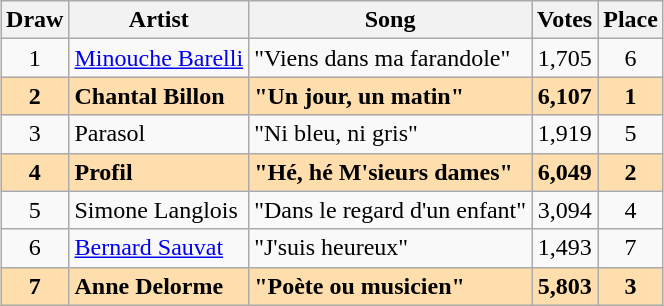<table class="sortable wikitable" style="margin: 1em auto 1em auto; text-align:center">
<tr>
<th>Draw</th>
<th>Artist</th>
<th>Song</th>
<th>Votes</th>
<th>Place</th>
</tr>
<tr>
<td>1</td>
<td align="left"><a href='#'>Minouche Barelli</a></td>
<td align="left">"Viens dans ma farandole"</td>
<td>1,705</td>
<td>6</td>
</tr>
<tr style="font-weight:bold;background:navajowhite;">
<td>2</td>
<td align="left">Chantal Billon</td>
<td align="left">"Un jour, un matin"</td>
<td>6,107</td>
<td>1</td>
</tr>
<tr>
<td>3</td>
<td align="left">Parasol</td>
<td align="left">"Ni bleu, ni gris"</td>
<td>1,919</td>
<td>5</td>
</tr>
<tr style="font-weight:bold;background:navajowhite;">
<td>4</td>
<td align="left">Profil</td>
<td align="left">"Hé, hé M'sieurs dames"</td>
<td>6,049</td>
<td>2</td>
</tr>
<tr>
<td>5</td>
<td align="left">Simone Langlois</td>
<td align="left">"Dans le regard d'un enfant"</td>
<td>3,094</td>
<td>4</td>
</tr>
<tr>
<td>6</td>
<td align="left"><a href='#'>Bernard Sauvat</a></td>
<td align="left">"J'suis heureux"</td>
<td>1,493</td>
<td>7</td>
</tr>
<tr style="font-weight:bold;background:navajowhite;">
<td>7</td>
<td align="left">Anne Delorme</td>
<td align="left">"Poète ou musicien"</td>
<td>5,803</td>
<td>3</td>
</tr>
</table>
